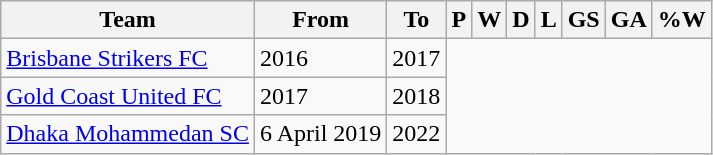<table class="wikitable sortable" style="text-align: center">
<tr>
<th>Team</th>
<th class="unsortable">From</th>
<th class="unsortable">To</th>
<th abbr="1">P</th>
<th abbr="1">W</th>
<th abbr="0">D</th>
<th abbr="1">L</th>
<th abbr="2">GS</th>
<th abbr="4">GA</th>
<th abbr="50">%W</th>
</tr>
<tr>
<td align=left> <a href='#'>Brisbane Strikers FC</a></td>
<td align=left>2016</td>
<td align=left>2017<br></td>
</tr>
<tr>
<td align=left> <a href='#'>Gold Coast United FC</a></td>
<td align=left>2017</td>
<td align=left>2018<br></td>
</tr>
<tr>
<td align=left> <a href='#'>Dhaka Mohammedan SC</a></td>
<td align=left>6 April 2019</td>
<td align=left>2022<br></td>
</tr>
</table>
